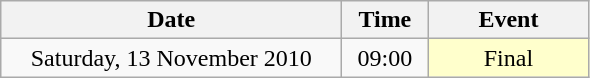<table class = "wikitable" style="text-align:center;">
<tr>
<th width=220>Date</th>
<th width=50>Time</th>
<th width=100>Event</th>
</tr>
<tr>
<td>Saturday, 13 November 2010</td>
<td>09:00</td>
<td bgcolor=ffffcc>Final</td>
</tr>
</table>
